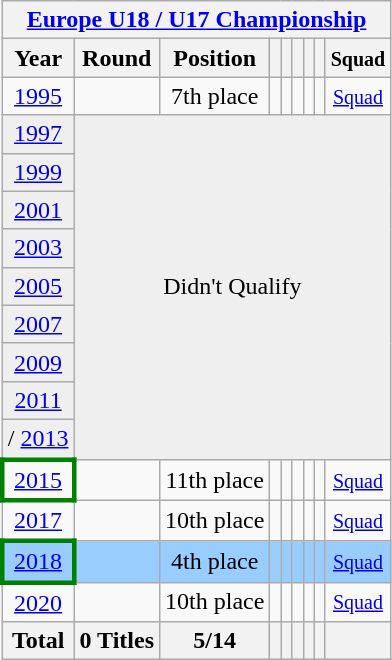<table class="wikitable" style="text-align: center;">
<tr>
<th colspan=9><a href='#'>Europe U18 / U17 Championship</a></th>
</tr>
<tr>
<th>Year</th>
<th>Round</th>
<th>Position</th>
<th></th>
<th></th>
<th></th>
<th></th>
<th></th>
<th><small>Squad</small></th>
</tr>
<tr>
<td> <a href='#'>1995</a></td>
<td></td>
<td>7th place</td>
<td></td>
<td></td>
<td></td>
<td></td>
<td></td>
<td><small> <a href='#'>Squad</a></small></td>
</tr>
<tr bgcolor="efefef">
<td> <a href='#'>1997</a></td>
<td colspan=9 rowspan=9>Didn't Qualify</td>
</tr>
<tr bgcolor="efefef">
<td> <a href='#'>1999</a></td>
</tr>
<tr bgcolor="efefef">
<td> <a href='#'>2001</a></td>
</tr>
<tr bgcolor="efefef">
<td> <a href='#'>2003</a></td>
</tr>
<tr bgcolor="efefef">
<td> <a href='#'>2005</a></td>
</tr>
<tr bgcolor="efefef">
<td> <a href='#'>2007</a></td>
</tr>
<tr bgcolor="efefef">
<td> <a href='#'>2009</a></td>
</tr>
<tr bgcolor="efefef">
<td> <a href='#'>2011</a></td>
</tr>
<tr bgcolor="efefef">
<td>/ <a href='#'>2013</a></td>
</tr>
<tr>
<td style="border:3px solid green"> <a href='#'>2015</a></td>
<td></td>
<td>11th place</td>
<td></td>
<td></td>
<td></td>
<td></td>
<td></td>
<td><small> <a href='#'>Squad</a></small></td>
</tr>
<tr>
<td> <a href='#'>2017</a></td>
<td></td>
<td>10th place</td>
<td></td>
<td></td>
<td></td>
<td></td>
<td></td>
<td><small><a href='#'>Squad</a></small></td>
</tr>
<tr bgcolor=9acdff>
<td style="border:3px solid green"> <a href='#'>2018</a></td>
<td></td>
<td>4th place</td>
<td></td>
<td></td>
<td></td>
<td></td>
<td></td>
<td><small><a href='#'>Squad</a></small></td>
</tr>
<tr>
<td> <a href='#'>2020</a></td>
<td></td>
<td>10th place</td>
<td></td>
<td></td>
<td></td>
<td></td>
<td></td>
<td><small><a href='#'>Squad</a></small></td>
</tr>
<tr>
<th>Total</th>
<th>0 Titles</th>
<th>5/14</th>
<th></th>
<th></th>
<th></th>
<th></th>
<th></th>
<th></th>
</tr>
</table>
